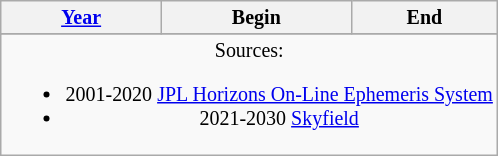<table class="wikitable" style="text-align: center; font-size:smaller;">
<tr>
<th><a href='#'>Year</a></th>
<th>Begin</th>
<th>End</th>
</tr>
<tr>
</tr>
<tr>
</tr>
<tr>
</tr>
<tr>
</tr>
<tr>
</tr>
<tr>
</tr>
<tr>
</tr>
<tr>
</tr>
<tr>
</tr>
<tr>
</tr>
<tr>
</tr>
<tr>
</tr>
<tr>
</tr>
<tr>
</tr>
<tr>
</tr>
<tr>
</tr>
<tr>
</tr>
<tr>
</tr>
<tr>
</tr>
<tr>
</tr>
<tr>
</tr>
<tr>
</tr>
<tr>
</tr>
<tr>
</tr>
<tr>
</tr>
<tr>
</tr>
<tr>
</tr>
<tr>
</tr>
<tr>
</tr>
<tr>
</tr>
<tr>
<td colspan=3>Sources:<br><ul><li>2001-2020 <a href='#'>JPL Horizons On-Line Ephemeris System</a></li><li>2021-2030 <a href='#'>Skyfield</a></li></ul></td>
</tr>
</table>
